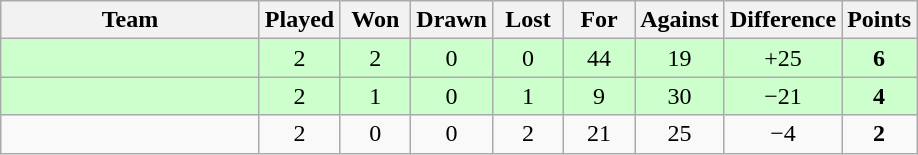<table class="wikitable">
<tr>
<th width=165>Team</th>
<th width=40>Played</th>
<th width=40>Won</th>
<th width=40>Drawn</th>
<th width=40>Lost</th>
<th width=40>For</th>
<th width=40>Against</th>
<th width=40>Difference</th>
<th width=40>Points</th>
</tr>
<tr bgcolor=#ccffcc align=center>
<td align=left></td>
<td>2</td>
<td>2</td>
<td>0</td>
<td>0</td>
<td>44</td>
<td>19</td>
<td>+25</td>
<td><strong>6</strong></td>
</tr>
<tr bgcolor=#ccffcc align=center>
<td align=left></td>
<td>2</td>
<td>1</td>
<td>0</td>
<td>1</td>
<td>9</td>
<td>30</td>
<td>−21</td>
<td><strong>4</strong></td>
</tr>
<tr align=center>
<td align=left></td>
<td>2</td>
<td>0</td>
<td>0</td>
<td>2</td>
<td>21</td>
<td>25</td>
<td>−4</td>
<td><strong>2</strong></td>
</tr>
</table>
